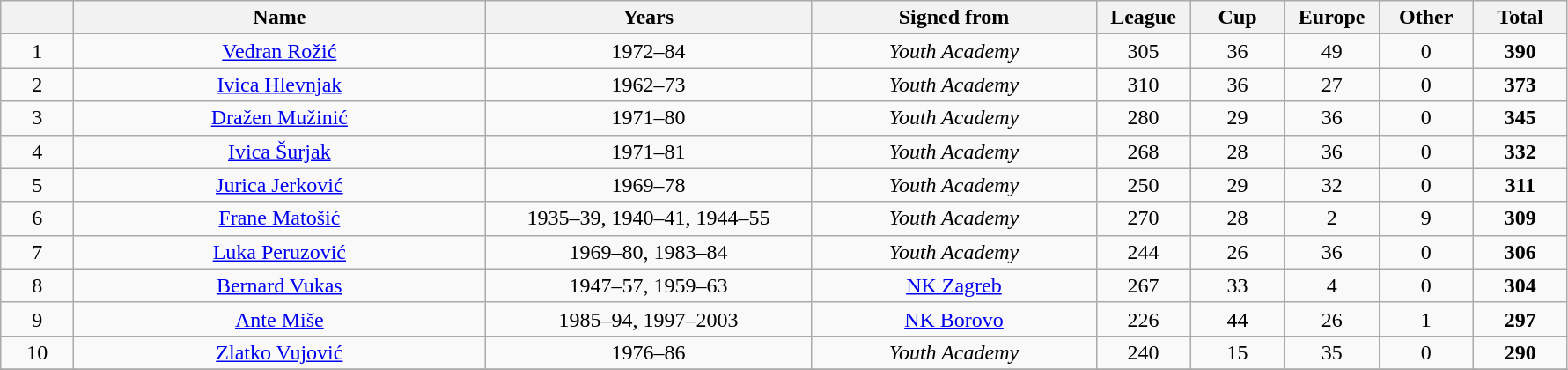<table class="wikitable sortable" style="text-align:center;">
<tr>
<th style="width: 3em;"></th>
<th style="width: 19em;">Name</th>
<th style="width: 15em;">Years</th>
<th style="width: 13em;">Signed from</th>
<th style="width: 4em;">League</th>
<th style="width:4em;">Cup</th>
<th style="width: 4em;">Europe</th>
<th style="width: 4em;">Other</th>
<th style="width: 4em;">Total</th>
</tr>
<tr>
<td>1</td>
<td style="text-align:center;"> <a href='#'>Vedran Rožić</a></td>
<td>1972–84</td>
<td><em>Youth Academy</em></td>
<td>305</td>
<td>36</td>
<td>49</td>
<td>0</td>
<td><strong>390</strong></td>
</tr>
<tr>
<td>2</td>
<td style="text-align:center;"> <a href='#'>Ivica Hlevnjak</a></td>
<td>1962–73</td>
<td><em>Youth Academy</em></td>
<td>310</td>
<td>36</td>
<td>27</td>
<td>0</td>
<td><strong>373</strong></td>
</tr>
<tr>
<td>3</td>
<td style="text-align:center;"> <a href='#'>Dražen Mužinić</a></td>
<td>1971–80</td>
<td><em>Youth Academy</em></td>
<td>280</td>
<td>29</td>
<td>36</td>
<td>0</td>
<td><strong>345</strong></td>
</tr>
<tr>
<td>4</td>
<td style="text-align:center;"> <a href='#'>Ivica Šurjak</a></td>
<td>1971–81</td>
<td><em>Youth Academy</em></td>
<td>268</td>
<td>28</td>
<td>36</td>
<td>0</td>
<td><strong>332</strong></td>
</tr>
<tr>
<td>5</td>
<td style="text-align:center;"> <a href='#'>Jurica Jerković</a></td>
<td>1969–78</td>
<td><em>Youth Academy</em></td>
<td>250</td>
<td>29</td>
<td>32</td>
<td>0</td>
<td><strong>311</strong></td>
</tr>
<tr>
<td>6</td>
<td style="text-align:center;">  <a href='#'>Frane Matošić</a></td>
<td>1935–39, 1940–41, 1944–55</td>
<td><em>Youth Academy</em></td>
<td>270</td>
<td>28</td>
<td>2</td>
<td>9</td>
<td><strong>309</strong></td>
</tr>
<tr>
<td>7</td>
<td style="text-align:center;"> <a href='#'>Luka Peruzović</a></td>
<td>1969–80, 1983–84</td>
<td><em>Youth Academy</em></td>
<td>244</td>
<td>26</td>
<td>36</td>
<td>0</td>
<td><strong>306</strong></td>
</tr>
<tr>
<td>8</td>
<td style="text-align:center;"> <a href='#'>Bernard Vukas</a></td>
<td>1947–57, 1959–63</td>
<td><a href='#'>NK Zagreb</a></td>
<td>267</td>
<td>33</td>
<td>4</td>
<td>0</td>
<td><strong>304</strong></td>
</tr>
<tr>
<td>9</td>
<td style="text-align:center;">  <a href='#'>Ante Miše</a></td>
<td>1985–94, 1997–2003</td>
<td><a href='#'>NK Borovo</a></td>
<td>226</td>
<td>44</td>
<td>26</td>
<td>1</td>
<td><strong>297</strong></td>
</tr>
<tr>
<td>10</td>
<td style="text-align:center;"> <a href='#'>Zlatko Vujović</a></td>
<td>1976–86</td>
<td><em>Youth Academy</em></td>
<td>240</td>
<td>15</td>
<td>35</td>
<td>0</td>
<td><strong>290</strong></td>
</tr>
<tr>
</tr>
</table>
